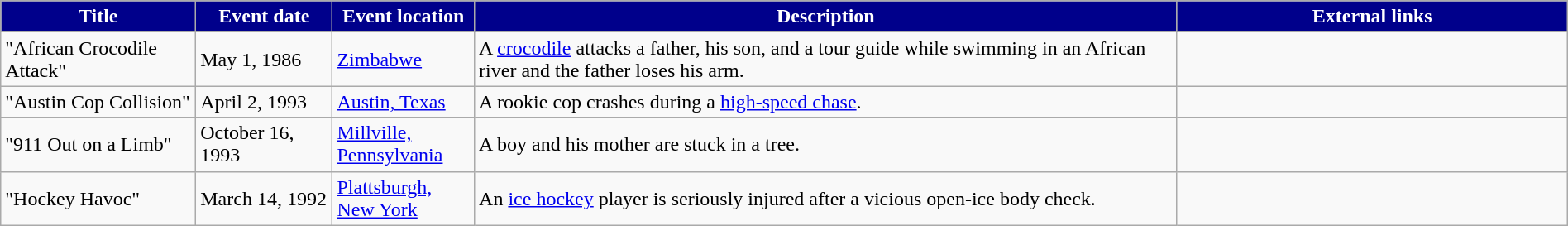<table class="wikitable" style="width: 100%;">
<tr>
<th style="background: #00008B; color: #FFFFFF; width: 10%;">Title</th>
<th style="background: #00008B; color: #FFFFFF; width: 7%;">Event date</th>
<th style="background: #00008B; color: #FFFFFF; width: 7%;">Event location</th>
<th style="background: #00008B; color: #FFFFFF; width: 36%;">Description</th>
<th style="background: #00008B; color: #FFFFFF; width: 20%;">External links</th>
</tr>
<tr>
<td>"African Crocodile Attack"</td>
<td>May 1, 1986</td>
<td><a href='#'>Zimbabwe</a></td>
<td>A <a href='#'>crocodile</a> attacks a father, his son, and a tour guide while swimming in an African river and the father loses his arm.</td>
<td></td>
</tr>
<tr>
<td>"Austin Cop Collision"</td>
<td>April 2, 1993</td>
<td><a href='#'>Austin, Texas</a></td>
<td>A rookie cop crashes during a <a href='#'>high-speed chase</a>.</td>
<td></td>
</tr>
<tr>
<td>"911 Out on a Limb"</td>
<td>October 16, 1993</td>
<td><a href='#'>Millville, Pennsylvania</a></td>
<td>A boy and his mother are stuck in a tree.</td>
<td></td>
</tr>
<tr>
<td>"Hockey Havoc"</td>
<td>March 14, 1992</td>
<td><a href='#'>Plattsburgh, New York</a></td>
<td>An <a href='#'>ice hockey</a> player is seriously injured after a vicious open-ice body check.</td>
<td class="mw-collapsible mw-collapsed" data-expandtext="Show" data-collapsetext="Hide" style="float: left; border: none;"><br><br></td>
</tr>
</table>
